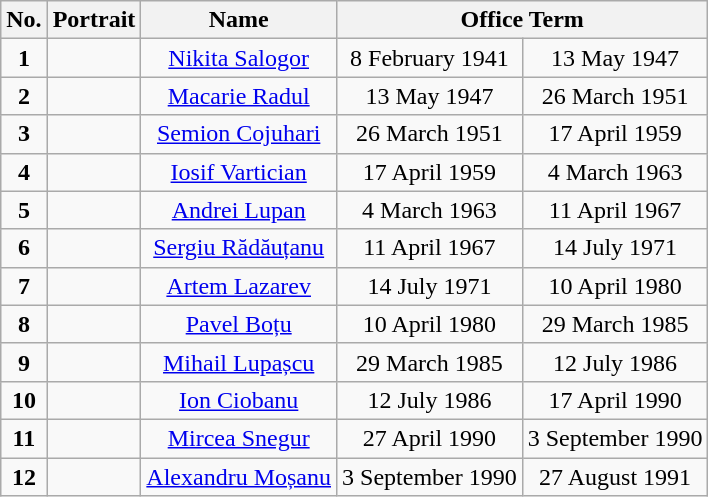<table class="wikitable" style="text-align:center;">
<tr>
<th><strong>No.</strong></th>
<th>Portrait</th>
<th>Name<br></th>
<th colspan="2">Office Term</th>
</tr>
<tr>
<td><strong>1</strong></td>
<td></td>
<td><a href='#'>Nikita Salogor</a><br></td>
<td>8 February 1941</td>
<td>13 May 1947</td>
</tr>
<tr>
<td><strong>2</strong></td>
<td></td>
<td><a href='#'>Macarie Radul</a><br></td>
<td>13 May 1947</td>
<td>26 March 1951</td>
</tr>
<tr>
<td><strong>3</strong></td>
<td></td>
<td><a href='#'>Semion Cojuhari</a><br></td>
<td>26 March 1951</td>
<td>17 April 1959</td>
</tr>
<tr>
<td><strong>4</strong></td>
<td></td>
<td><a href='#'>Iosif Vartician</a><br></td>
<td>17 April 1959</td>
<td>4 March 1963</td>
</tr>
<tr>
<td><strong>5</strong></td>
<td></td>
<td><a href='#'>Andrei Lupan</a><br></td>
<td>4 March 1963</td>
<td>11 April 1967</td>
</tr>
<tr>
<td><strong>6</strong></td>
<td></td>
<td><a href='#'>Sergiu Rădăuțanu</a><br></td>
<td>11 April 1967</td>
<td>14 July 1971</td>
</tr>
<tr>
<td><strong>7</strong></td>
<td></td>
<td><a href='#'>Artem Lazarev</a><br></td>
<td>14 July 1971</td>
<td>10 April 1980</td>
</tr>
<tr>
<td><strong>8</strong></td>
<td></td>
<td><a href='#'>Pavel Boțu</a><br></td>
<td>10 April 1980</td>
<td>29 March 1985</td>
</tr>
<tr>
<td><strong>9</strong></td>
<td></td>
<td><a href='#'>Mihail Lupașcu</a><br></td>
<td>29 March 1985</td>
<td>12 July 1986</td>
</tr>
<tr>
<td><strong>10</strong></td>
<td></td>
<td><a href='#'>Ion Ciobanu</a><br></td>
<td>12 July 1986</td>
<td>17 April 1990</td>
</tr>
<tr>
<td><strong>11</strong></td>
<td></td>
<td><a href='#'>Mircea Snegur</a><br></td>
<td>27 April 1990</td>
<td>3 September 1990</td>
</tr>
<tr>
<td><strong>12</strong></td>
<td></td>
<td><a href='#'>Alexandru Moșanu</a><br></td>
<td>3 September 1990</td>
<td>27 August 1991</td>
</tr>
</table>
